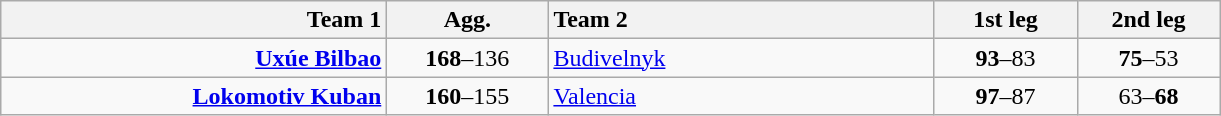<table class=wikitable style="text-align:center">
<tr>
<th width=250 style="text-align:right;">Team 1</th>
<th width=100>Agg.</th>
<th width=250 style="text-align:left;">Team 2</th>
<th width=88>1st leg</th>
<th width=88>2nd leg</th>
</tr>
<tr>
<td align=right><strong><a href='#'>Uxúe Bilbao</a></strong> </td>
<td><strong>168</strong>–136</td>
<td align=left> <a href='#'>Budivelnyk</a></td>
<td><strong>93</strong>–83</td>
<td><strong>75</strong>–53</td>
</tr>
<tr>
<td align=right><strong><a href='#'>Lokomotiv Kuban</a></strong> </td>
<td><strong>160</strong>–155</td>
<td align=left> <a href='#'>Valencia</a></td>
<td><strong>97</strong>–87</td>
<td>63–<strong>68</strong></td>
</tr>
</table>
